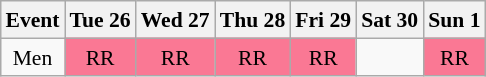<table class="wikitable" style="margin:0.5em auto; font-size:90%; line-height:1.25em; text-align:center">
<tr>
<th>Event</th>
<th>Tue 26</th>
<th>Wed 27</th>
<th>Thu 28</th>
<th>Fri 29</th>
<th>Sat 30</th>
<th>Sun 1</th>
</tr>
<tr>
<td>Men</td>
<td bgcolor="#FA7894">RR</td>
<td bgcolor="#FA7894">RR</td>
<td bgcolor="#FA7894">RR</td>
<td bgcolor="#FA7894">RR</td>
<td></td>
<td bgcolor="#FA7894">RR</td>
</tr>
</table>
